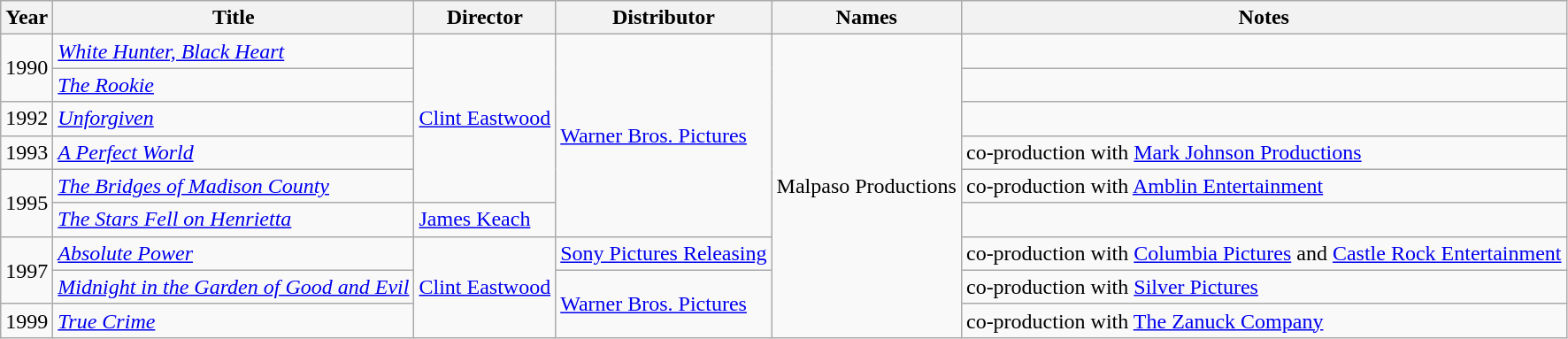<table class="wikitable sortable">
<tr>
<th>Year</th>
<th>Title</th>
<th>Director</th>
<th>Distributor</th>
<th>Names</th>
<th>Notes</th>
</tr>
<tr>
<td rowspan="2">1990</td>
<td><em><a href='#'>White Hunter, Black Heart</a></em></td>
<td rowspan="5"><a href='#'>Clint Eastwood</a></td>
<td rowspan="6"><a href='#'>Warner Bros. Pictures</a></td>
<td rowspan="9">Malpaso Productions</td>
<td></td>
</tr>
<tr>
<td><em><a href='#'>The Rookie</a></em></td>
<td></td>
</tr>
<tr>
<td>1992</td>
<td><em><a href='#'>Unforgiven</a></em></td>
<td></td>
</tr>
<tr>
<td>1993</td>
<td><em><a href='#'>A Perfect World</a></em></td>
<td>co-production with <a href='#'>Mark Johnson Productions</a></td>
</tr>
<tr>
<td rowspan="2">1995</td>
<td><em><a href='#'>The Bridges of Madison County</a></em></td>
<td>co-production with <a href='#'>Amblin Entertainment</a></td>
</tr>
<tr>
<td><em><a href='#'>The Stars Fell on Henrietta</a></em></td>
<td><a href='#'>James Keach</a></td>
<td></td>
</tr>
<tr>
<td rowspan="2">1997</td>
<td><em><a href='#'>Absolute Power</a></em></td>
<td rowspan="3"><a href='#'>Clint Eastwood</a></td>
<td><a href='#'>Sony Pictures Releasing</a></td>
<td>co-production with <a href='#'>Columbia Pictures</a> and <a href='#'>Castle Rock Entertainment</a></td>
</tr>
<tr>
<td><em><a href='#'>Midnight in the Garden of Good and Evil</a></em></td>
<td rowspan="2"><a href='#'>Warner Bros. Pictures</a></td>
<td>co-production with <a href='#'>Silver Pictures</a></td>
</tr>
<tr>
<td>1999</td>
<td><em><a href='#'>True Crime</a></em></td>
<td>co-production with <a href='#'>The Zanuck Company</a></td>
</tr>
</table>
